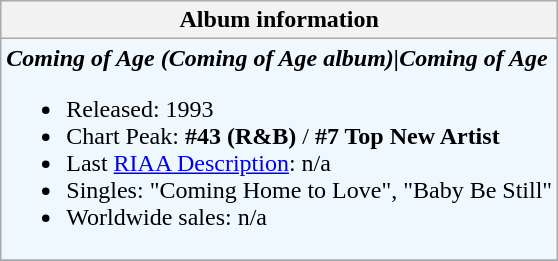<table class="wikitable">
<tr>
<th align="left">Album information</th>
</tr>
<tr bgcolor="#F0F8FF">
<td align="left"><strong><em>Coming of Age (Coming of Age album)|Coming of Age</em></strong><br><ul><li>Released: 1993</li><li>Chart Peak: <strong>#43 (R&B)</strong> / <strong>#7 Top New Artist</strong></li><li>Last <a href='#'>RIAA Description</a>: n/a</li><li>Singles: "Coming Home to Love", "Baby Be Still"</li><li>Worldwide sales: n/a</li></ul></td>
</tr>
<tr>
</tr>
</table>
